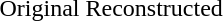<table>
<tr>
<td></td>
<td></td>
</tr>
<tr>
<td>Original</td>
<td>Reconstructed</td>
</tr>
</table>
